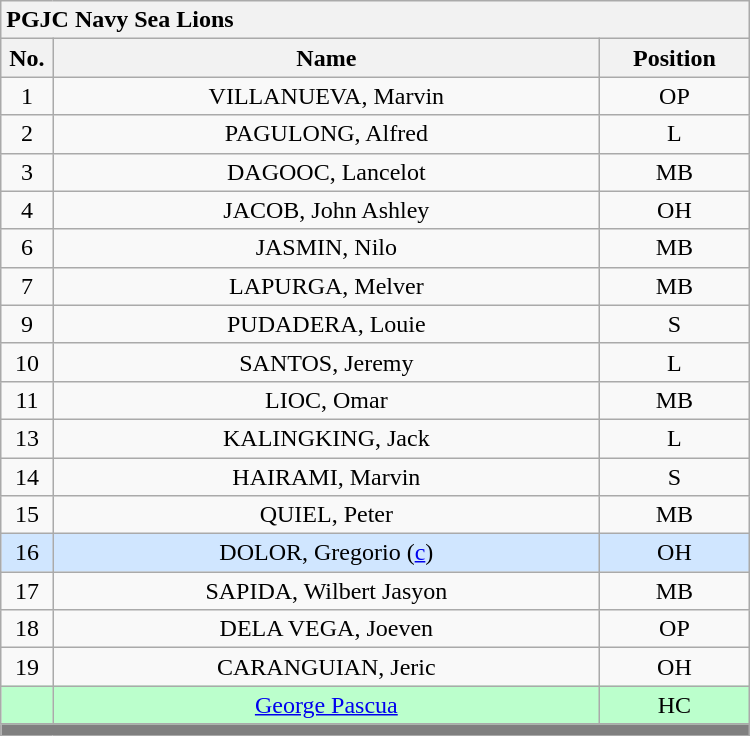<table class='wikitable mw-collapsible mw-collapsed' style='text-align: center; width: 500px; border: none;'>
<tr>
<th style='text-align: left;' colspan=3>PGJC Navy Sea Lions</th>
</tr>
<tr>
<th style="width:7%">No.</th>
<th>Name</th>
<th style="width:20%">Position</th>
</tr>
<tr>
<td>1</td>
<td>VILLANUEVA, Marvin</td>
<td>OP</td>
</tr>
<tr>
<td>2</td>
<td>PAGULONG, Alfred</td>
<td>L</td>
</tr>
<tr>
<td>3</td>
<td>DAGOOC, Lancelot</td>
<td>MB</td>
</tr>
<tr>
<td>4</td>
<td>JACOB, John Ashley</td>
<td>OH</td>
</tr>
<tr>
<td>6</td>
<td>JASMIN, Nilo</td>
<td>MB</td>
</tr>
<tr>
<td>7</td>
<td>LAPURGA, Melver</td>
<td>MB</td>
</tr>
<tr>
<td>9</td>
<td>PUDADERA, Louie</td>
<td>S</td>
</tr>
<tr>
<td>10</td>
<td>SANTOS, Jeremy</td>
<td>L</td>
</tr>
<tr>
<td>11</td>
<td>LIOC, Omar</td>
<td>MB</td>
</tr>
<tr>
<td>13</td>
<td>KALINGKING, Jack</td>
<td>L</td>
</tr>
<tr>
<td>14</td>
<td>HAIRAMI, Marvin</td>
<td>S</td>
</tr>
<tr>
<td>15</td>
<td>QUIEL, Peter</td>
<td>MB</td>
</tr>
<tr bgcolor=#DOE6FF>
<td>16</td>
<td>DOLOR, Gregorio (<a href='#'>c</a>)</td>
<td>OH</td>
</tr>
<tr>
<td>17</td>
<td>SAPIDA, Wilbert Jasyon</td>
<td>MB</td>
</tr>
<tr>
<td>18</td>
<td>DELA VEGA, Joeven</td>
<td>OP</td>
</tr>
<tr>
<td>19</td>
<td>CARANGUIAN, Jeric</td>
<td>OH</td>
</tr>
<tr bgcolor=#BBFFCC>
<td></td>
<td><a href='#'>George Pascua</a></td>
<td>HC</td>
</tr>
<tr>
<th style='background: grey;' colspan=3></th>
</tr>
</table>
